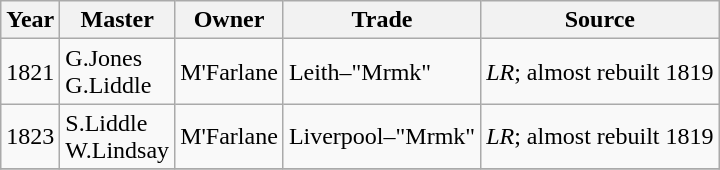<table class=" wikitable">
<tr>
<th>Year</th>
<th>Master</th>
<th>Owner</th>
<th>Trade</th>
<th>Source</th>
</tr>
<tr>
<td>1821</td>
<td>G.Jones<br>G.Liddle</td>
<td>M'Farlane</td>
<td>Leith–"Mrmk"</td>
<td><em>LR</em>; almost rebuilt 1819</td>
</tr>
<tr>
<td>1823</td>
<td>S.Liddle<br>W.Lindsay</td>
<td>M'Farlane</td>
<td>Liverpool–"Mrmk"</td>
<td><em>LR</em>; almost rebuilt 1819</td>
</tr>
<tr>
</tr>
</table>
